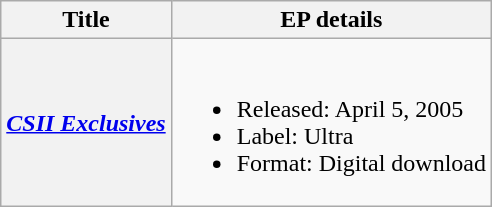<table class="wikitable plainrowheaders">
<tr>
<th scope="col">Title</th>
<th scope="col">EP details</th>
</tr>
<tr>
<th scope="row"><em><a href='#'>CSII Exclusives</a></em></th>
<td><br><ul><li>Released: April 5, 2005</li><li>Label: Ultra</li><li>Format: Digital download</li></ul></td>
</tr>
</table>
